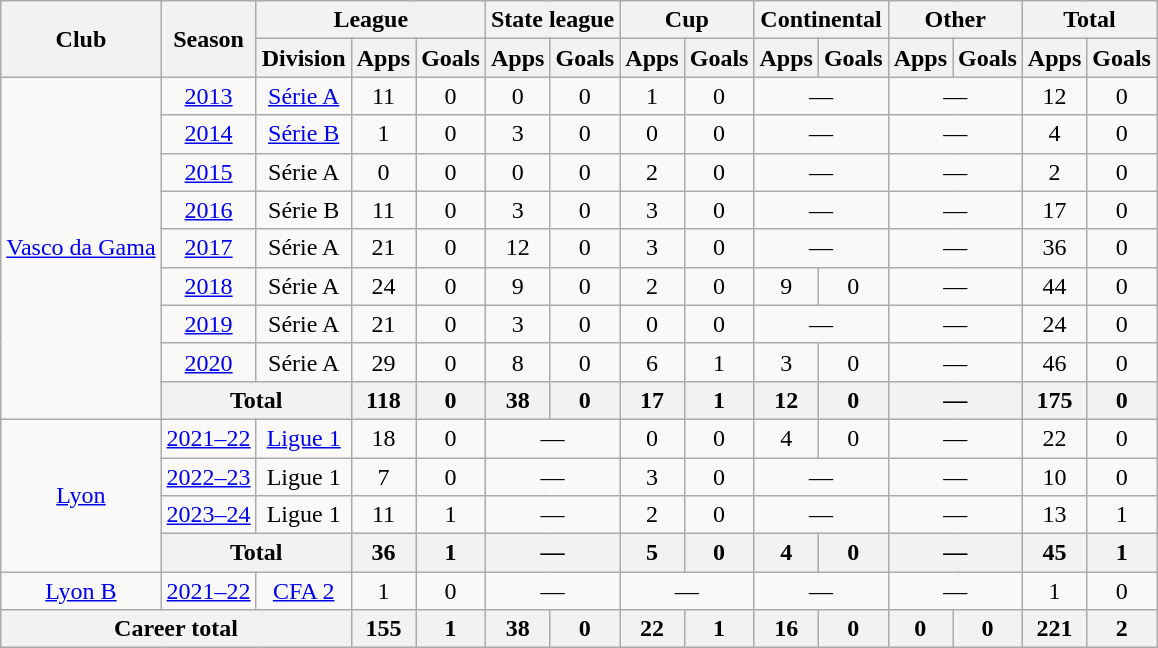<table class="wikitable" style="text-align:center">
<tr>
<th rowspan="2">Club</th>
<th rowspan="2">Season</th>
<th colspan="3">League</th>
<th colspan="2">State league</th>
<th colspan="2">Cup</th>
<th colspan="2">Continental</th>
<th colspan="2">Other</th>
<th colspan="2">Total</th>
</tr>
<tr>
<th>Division</th>
<th>Apps</th>
<th>Goals</th>
<th>Apps</th>
<th>Goals</th>
<th>Apps</th>
<th>Goals</th>
<th>Apps</th>
<th>Goals</th>
<th>Apps</th>
<th>Goals</th>
<th>Apps</th>
<th>Goals</th>
</tr>
<tr>
<td rowspan="9"><a href='#'>Vasco da Gama</a></td>
<td><a href='#'>2013</a></td>
<td><a href='#'>Série A</a></td>
<td>11</td>
<td>0</td>
<td>0</td>
<td>0</td>
<td>1</td>
<td>0</td>
<td colspan="2">—</td>
<td colspan="2">—</td>
<td>12</td>
<td>0</td>
</tr>
<tr>
<td><a href='#'>2014</a></td>
<td><a href='#'>Série B</a></td>
<td>1</td>
<td>0</td>
<td>3</td>
<td>0</td>
<td>0</td>
<td>0</td>
<td colspan="2">—</td>
<td colspan="2">—</td>
<td>4</td>
<td>0</td>
</tr>
<tr>
<td><a href='#'>2015</a></td>
<td>Série A</td>
<td>0</td>
<td>0</td>
<td>0</td>
<td>0</td>
<td>2</td>
<td>0</td>
<td colspan="2">—</td>
<td colspan="2">—</td>
<td>2</td>
<td>0</td>
</tr>
<tr>
<td><a href='#'>2016</a></td>
<td>Série B</td>
<td>11</td>
<td>0</td>
<td>3</td>
<td>0</td>
<td>3</td>
<td>0</td>
<td colspan="2">—</td>
<td colspan="2">—</td>
<td>17</td>
<td>0</td>
</tr>
<tr>
<td><a href='#'>2017</a></td>
<td>Série A</td>
<td>21</td>
<td>0</td>
<td>12</td>
<td>0</td>
<td>3</td>
<td>0</td>
<td colspan="2">—</td>
<td colspan="2">—</td>
<td>36</td>
<td>0</td>
</tr>
<tr>
<td><a href='#'>2018</a></td>
<td>Série A</td>
<td>24</td>
<td>0</td>
<td>9</td>
<td>0</td>
<td>2</td>
<td>0</td>
<td>9</td>
<td>0</td>
<td colspan="2">—</td>
<td>44</td>
<td>0</td>
</tr>
<tr>
<td><a href='#'>2019</a></td>
<td>Série A</td>
<td>21</td>
<td>0</td>
<td>3</td>
<td>0</td>
<td>0</td>
<td>0</td>
<td colspan="2">—</td>
<td colspan="2">—</td>
<td>24</td>
<td>0</td>
</tr>
<tr>
<td><a href='#'>2020</a></td>
<td>Série A</td>
<td>29</td>
<td>0</td>
<td>8</td>
<td>0</td>
<td>6</td>
<td>1</td>
<td>3</td>
<td>0</td>
<td colspan="2">—</td>
<td>46</td>
<td>0</td>
</tr>
<tr>
<th colspan="2">Total</th>
<th>118</th>
<th>0</th>
<th>38</th>
<th>0</th>
<th>17</th>
<th>1</th>
<th>12</th>
<th>0</th>
<th colspan="2">—</th>
<th>175</th>
<th>0</th>
</tr>
<tr>
<td rowspan="4"><a href='#'>Lyon</a></td>
<td><a href='#'>2021–22</a></td>
<td><a href='#'>Ligue 1</a></td>
<td>18</td>
<td>0</td>
<td colspan="2">—</td>
<td>0</td>
<td>0</td>
<td>4</td>
<td>0</td>
<td colspan="2">—</td>
<td>22</td>
<td>0</td>
</tr>
<tr>
<td><a href='#'>2022–23</a></td>
<td>Ligue 1</td>
<td>7</td>
<td>0</td>
<td colspan="2">—</td>
<td>3</td>
<td>0</td>
<td colspan="2">—</td>
<td colspan="2">—</td>
<td>10</td>
<td>0</td>
</tr>
<tr>
<td><a href='#'>2023–24</a></td>
<td>Ligue 1</td>
<td>11</td>
<td>1</td>
<td colspan="2">—</td>
<td>2</td>
<td>0</td>
<td colspan="2">—</td>
<td colspan="2">—</td>
<td>13</td>
<td>1</td>
</tr>
<tr>
<th colspan="2">Total</th>
<th>36</th>
<th>1</th>
<th colspan="2">—</th>
<th>5</th>
<th>0</th>
<th>4</th>
<th>0</th>
<th colspan="2">—</th>
<th>45</th>
<th>1</th>
</tr>
<tr>
<td><a href='#'>Lyon B</a></td>
<td><a href='#'>2021–22</a></td>
<td><a href='#'>CFA 2</a></td>
<td>1</td>
<td>0</td>
<td colspan="2">—</td>
<td colspan="2">—</td>
<td colspan="2">—</td>
<td colspan="2">—</td>
<td>1</td>
<td>0</td>
</tr>
<tr>
<th colspan="3">Career total</th>
<th>155</th>
<th>1</th>
<th>38</th>
<th>0</th>
<th>22</th>
<th>1</th>
<th>16</th>
<th>0</th>
<th>0</th>
<th>0</th>
<th>221</th>
<th>2</th>
</tr>
</table>
